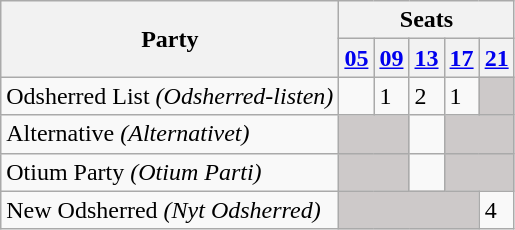<table class="wikitable">
<tr>
<th rowspan=2>Party</th>
<th colspan=11>Seats</th>
</tr>
<tr>
<th><a href='#'>05</a></th>
<th><a href='#'>09</a></th>
<th><a href='#'>13</a></th>
<th><a href='#'>17</a></th>
<th><a href='#'>21</a></th>
</tr>
<tr>
<td>Odsherred List <em>(Odsherred-listen)</em></td>
<td></td>
<td>1</td>
<td>2</td>
<td>1</td>
<td style="background:#CDC9C9;"></td>
</tr>
<tr>
<td>Alternative <em>(Alternativet)</em></td>
<td style="background:#CDC9C9;" colspan=2></td>
<td></td>
<td style="background:#CDC9C9;" colspan=2></td>
</tr>
<tr>
<td>Otium Party <em>(Otium Parti)</em></td>
<td style="background:#CDC9C9;" colspan=2></td>
<td></td>
<td style="background:#CDC9C9;" colspan=2></td>
</tr>
<tr>
<td>New Odsherred <em>(Nyt Odsherred)</em></td>
<td style="background:#CDC9C9;" colspan=4></td>
<td>4</td>
</tr>
</table>
